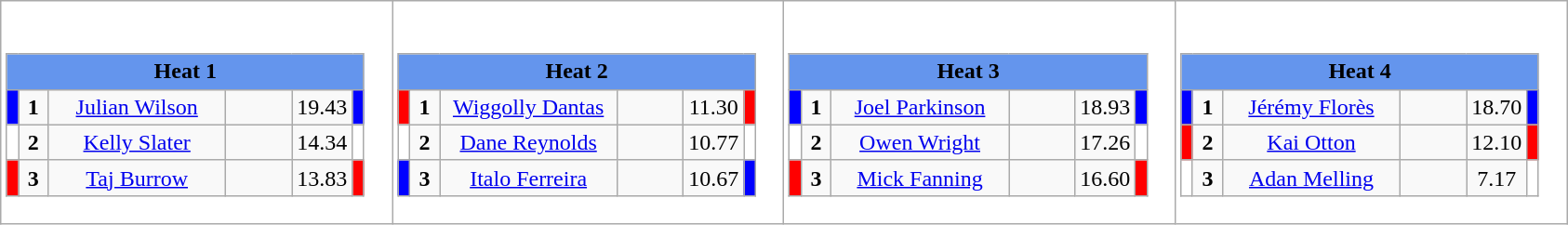<table class="wikitable" style="background:#fff;">
<tr>
<td><div><br><table class="wikitable">
<tr>
<td colspan="6"  style="text-align:center; background:#6495ed;"><strong>Heat 1</strong></td>
</tr>
<tr>
<td style="width:01px; background: #00f;"></td>
<td style="width:14px; text-align:center;"><strong>1</strong></td>
<td style="width:120px; text-align:center;"><a href='#'>Julian Wilson</a></td>
<td style="width:40px; text-align:center;"></td>
<td style="width:20px; text-align:center;">19.43</td>
<td style="width:01px; background: #00f;"></td>
</tr>
<tr>
<td style="width:01px; background: #fff;"></td>
<td style="width:14px; text-align:center;"><strong>2</strong></td>
<td style="width:120px; text-align:center;"><a href='#'>Kelly Slater</a></td>
<td style="width:40px; text-align:center;"></td>
<td style="width:20px; text-align:center;">14.34</td>
<td style="width:01px; background: #fff;"></td>
</tr>
<tr>
<td style="width:01px; background: #f00;"></td>
<td style="width:14px; text-align:center;"><strong>3</strong></td>
<td style="width:120px; text-align:center;"><a href='#'>Taj Burrow</a></td>
<td style="width:40px; text-align:center;"></td>
<td style="width:20px; text-align:center;">13.83</td>
<td style="width:01px; background: #f00;"></td>
</tr>
</table>
</div></td>
<td><div><br><table class="wikitable">
<tr>
<td colspan="6"  style="text-align:center; background:#6495ed;"><strong>Heat 2</strong></td>
</tr>
<tr>
<td style="width:01px; background: #f00;"></td>
<td style="width:14px; text-align:center;"><strong>1</strong></td>
<td style="width:120px; text-align:center;"><a href='#'>Wiggolly Dantas</a></td>
<td style="width:40px; text-align:center;"></td>
<td style="width:20px; text-align:center;">11.30</td>
<td style="width:01px; background: #f00;"></td>
</tr>
<tr>
<td style="width:01px; background: #fff;"></td>
<td style="width:14px; text-align:center;"><strong>2</strong></td>
<td style="width:120px; text-align:center;"><a href='#'>Dane Reynolds</a></td>
<td style="width:40px; text-align:center;"></td>
<td style="width:20px; text-align:center;">10.77</td>
<td style="width:01px; background: #fff;"></td>
</tr>
<tr>
<td style="width:01px; background: #00f;"></td>
<td style="width:14px; text-align:center;"><strong>3</strong></td>
<td style="width:120px; text-align:center;"><a href='#'>Italo Ferreira</a></td>
<td style="width:40px; text-align:center;"></td>
<td style="width:20px; text-align:center;">10.67</td>
<td style="width:01px; background: #00f;"></td>
</tr>
</table>
</div></td>
<td><div><br><table class="wikitable">
<tr>
<td colspan="6"  style="text-align:center; background:#6495ed;"><strong>Heat 3</strong></td>
</tr>
<tr>
<td style="width:01px; background: #00f;"></td>
<td style="width:14px; text-align:center;"><strong>1</strong></td>
<td style="width:120px; text-align:center;"><a href='#'>Joel Parkinson</a></td>
<td style="width:40px; text-align:center;"></td>
<td style="width:20px; text-align:center;">18.93</td>
<td style="width:01px; background: #00f;"></td>
</tr>
<tr>
<td style="width:01px; background: #fff;"></td>
<td style="width:14px; text-align:center;"><strong>2</strong></td>
<td style="width:120px; text-align:center;"><a href='#'>Owen Wright</a></td>
<td style="width:40px; text-align:center;"></td>
<td style="width:20px; text-align:center;">17.26</td>
<td style="width:01px; background: #fff;"></td>
</tr>
<tr>
<td style="width:01px; background: #f00;"></td>
<td style="width:14px; text-align:center;"><strong>3</strong></td>
<td style="width:120px; text-align:center;"><a href='#'>Mick Fanning</a></td>
<td style="width:40px; text-align:center;"></td>
<td style="width:20px; text-align:center;">16.60</td>
<td style="width:01px; background: #f00;"></td>
</tr>
</table>
</div></td>
<td><div><br><table class="wikitable">
<tr>
<td colspan="6"  style="text-align:center; background:#6495ed;"><strong>Heat 4</strong></td>
</tr>
<tr>
<td style="width:01px; background: #00f;"></td>
<td style="width:14px; text-align:center;"><strong>1</strong></td>
<td style="width:120px; text-align:center;"><a href='#'>Jérémy Florès</a></td>
<td style="width:40px; text-align:center;"></td>
<td style="width:20px; text-align:center;">18.70</td>
<td style="width:01px; background: #00f;"></td>
</tr>
<tr>
<td style="width:01px; background: #f00;"></td>
<td style="width:14px; text-align:center;"><strong>2</strong></td>
<td style="width:120px; text-align:center;"><a href='#'>Kai Otton</a></td>
<td style="width:40px; text-align:center;"></td>
<td style="width:20px; text-align:center;">12.10</td>
<td style="width:01px; background: #f00;"></td>
</tr>
<tr>
<td style="width:01px; background: #fff;"></td>
<td style="width:14px; text-align:center;"><strong>3</strong></td>
<td style="width:120px; text-align:center;"><a href='#'>Adan Melling</a></td>
<td style="width:40px; text-align:center;"></td>
<td style="width:20px; text-align:center;">7.17</td>
<td style="width:01px; background: #fff;"></td>
</tr>
</table>
</div></td>
</tr>
</table>
